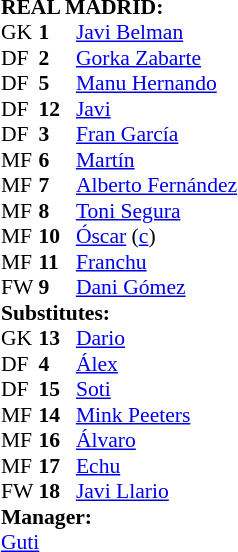<table style="font-size: 90%" cellspacing="0" cellpadding="0" align=center>
<tr>
<td colspan="4"><strong>REAL MADRID:</strong></td>
</tr>
<tr>
<th width=25></th>
<th width=25></th>
</tr>
<tr>
<td>GK</td>
<td><strong>1</strong></td>
<td> <a href='#'>Javi Belman</a></td>
</tr>
<tr>
<td>DF</td>
<td><strong>2</strong></td>
<td> <a href='#'>Gorka Zabarte</a></td>
<td></td>
<td></td>
</tr>
<tr>
<td>DF</td>
<td><strong>5</strong></td>
<td> <a href='#'>Manu Hernando</a></td>
</tr>
<tr>
<td>DF</td>
<td><strong>12</strong></td>
<td> <a href='#'>Javi</a></td>
</tr>
<tr>
<td>DF</td>
<td><strong>3</strong></td>
<td> <a href='#'>Fran García</a></td>
</tr>
<tr>
<td>MF</td>
<td><strong>6</strong></td>
<td> <a href='#'>Martín</a></td>
<td></td>
</tr>
<tr>
<td>MF</td>
<td><strong>7</strong></td>
<td> <a href='#'>Alberto Fernández</a></td>
<td></td>
</tr>
<tr>
<td>MF</td>
<td><strong>8</strong></td>
<td> <a href='#'>Toni Segura</a></td>
</tr>
<tr>
<td>MF</td>
<td><strong>10</strong></td>
<td> <a href='#'>Óscar</a> (<a href='#'>c</a>)</td>
<td></td>
</tr>
<tr>
<td>MF</td>
<td><strong>11</strong></td>
<td> <a href='#'>Franchu</a></td>
<td></td>
<td></td>
</tr>
<tr>
<td>FW</td>
<td><strong>9</strong></td>
<td> <a href='#'>Dani Gómez</a></td>
<td></td>
<td></td>
</tr>
<tr>
<td colspan=3><strong>Substitutes:</strong></td>
</tr>
<tr>
<td>GK</td>
<td><strong>13</strong></td>
<td> <a href='#'>Dario</a></td>
</tr>
<tr>
<td>DF</td>
<td><strong>4</strong></td>
<td> <a href='#'>Álex</a></td>
</tr>
<tr>
<td>DF</td>
<td><strong>15</strong></td>
<td> <a href='#'>Soti</a></td>
<td></td>
<td></td>
</tr>
<tr>
<td>MF</td>
<td><strong>14</strong></td>
<td> <a href='#'>Mink Peeters</a></td>
</tr>
<tr>
<td>MF</td>
<td><strong>16</strong></td>
<td> <a href='#'>Álvaro</a></td>
</tr>
<tr>
<td>MF</td>
<td><strong>17</strong></td>
<td> <a href='#'>Echu</a></td>
<td></td>
<td></td>
</tr>
<tr>
<td>FW</td>
<td><strong>18</strong></td>
<td> <a href='#'>Javi Llario</a></td>
<td></td>
<td></td>
</tr>
<tr>
<td colspan=3><strong>Manager:</strong></td>
</tr>
<tr>
<td colspan=4> <a href='#'>Guti</a></td>
</tr>
</table>
